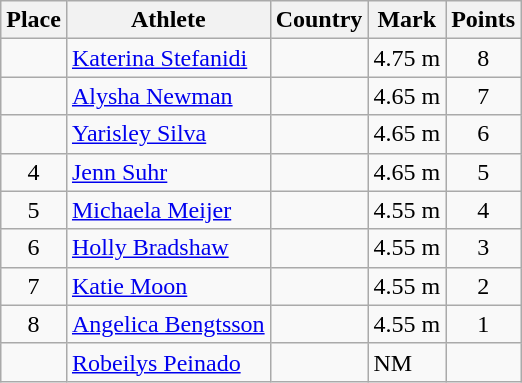<table class="wikitable">
<tr>
<th>Place</th>
<th>Athlete</th>
<th>Country</th>
<th>Mark</th>
<th>Points</th>
</tr>
<tr>
<td align=center></td>
<td><a href='#'>Katerina Stefanidi</a></td>
<td></td>
<td>4.75 m</td>
<td align=center>8</td>
</tr>
<tr>
<td align=center></td>
<td><a href='#'>Alysha Newman</a></td>
<td></td>
<td>4.65 m</td>
<td align=center>7</td>
</tr>
<tr>
<td align=center></td>
<td><a href='#'>Yarisley Silva</a></td>
<td></td>
<td>4.65 m</td>
<td align=center>6</td>
</tr>
<tr>
<td align=center>4</td>
<td><a href='#'>Jenn Suhr</a></td>
<td></td>
<td>4.65 m</td>
<td align=center>5</td>
</tr>
<tr>
<td align=center>5</td>
<td><a href='#'>Michaela Meijer</a></td>
<td></td>
<td>4.55 m</td>
<td align=center>4</td>
</tr>
<tr>
<td align=center>6</td>
<td><a href='#'>Holly Bradshaw</a></td>
<td></td>
<td>4.55 m</td>
<td align=center>3</td>
</tr>
<tr>
<td align=center>7</td>
<td><a href='#'>Katie Moon</a></td>
<td></td>
<td>4.55 m</td>
<td align=center>2</td>
</tr>
<tr>
<td align=center>8</td>
<td><a href='#'>Angelica Bengtsson</a></td>
<td></td>
<td>4.55 m</td>
<td align=center>1</td>
</tr>
<tr>
<td align=center></td>
<td><a href='#'>Robeilys Peinado</a></td>
<td></td>
<td>NM</td>
<td align=center></td>
</tr>
</table>
